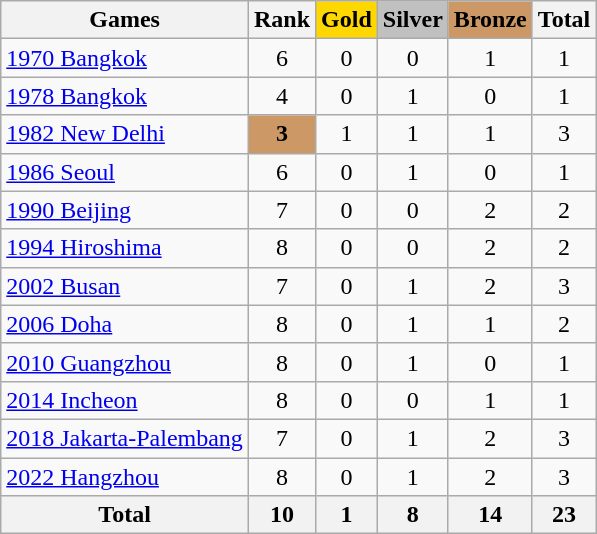<table class="wikitable sortable" style="text-align:center">
<tr>
<th>Games</th>
<th>Rank</th>
<th style="background-color:gold;">Gold</th>
<th style="background-color:silver;">Silver</th>
<th style="background-color:#c96;">Bronze</th>
<th>Total</th>
</tr>
<tr>
<td align=left><a href='#'>1970 Bangkok</a></td>
<td>6</td>
<td>0</td>
<td>0</td>
<td>1</td>
<td>1</td>
</tr>
<tr>
<td align=left><a href='#'>1978 Bangkok</a></td>
<td>4</td>
<td>0</td>
<td>1</td>
<td>0</td>
<td>1</td>
</tr>
<tr>
<td align=left><a href='#'>1982 New Delhi</a></td>
<td bgcolor=#c96><strong>3</strong></td>
<td>1</td>
<td>1</td>
<td>1</td>
<td>3</td>
</tr>
<tr>
<td align=left><a href='#'>1986 Seoul</a></td>
<td>6</td>
<td>0</td>
<td>1</td>
<td>0</td>
<td>1</td>
</tr>
<tr>
<td align=left><a href='#'>1990 Beijing</a></td>
<td>7</td>
<td>0</td>
<td>0</td>
<td>2</td>
<td>2</td>
</tr>
<tr>
<td align=left><a href='#'>1994 Hiroshima</a></td>
<td>8</td>
<td>0</td>
<td>0</td>
<td>2</td>
<td>2</td>
</tr>
<tr>
<td align=left><a href='#'>2002 Busan</a></td>
<td>7</td>
<td>0</td>
<td>1</td>
<td>2</td>
<td>3</td>
</tr>
<tr>
<td align=left><a href='#'>2006 Doha</a></td>
<td>8</td>
<td>0</td>
<td>1</td>
<td>1</td>
<td>2</td>
</tr>
<tr>
<td align=left><a href='#'>2010 Guangzhou</a></td>
<td>8</td>
<td>0</td>
<td>1</td>
<td>0</td>
<td>1</td>
</tr>
<tr>
<td align=left><a href='#'>2014 Incheon</a></td>
<td>8</td>
<td>0</td>
<td>0</td>
<td>1</td>
<td>1</td>
</tr>
<tr>
<td align=left><a href='#'>2018 Jakarta-Palembang</a></td>
<td>7</td>
<td>0</td>
<td>1</td>
<td>2</td>
<td>3</td>
</tr>
<tr>
<td align=left><a href='#'>2022 Hangzhou</a></td>
<td>8</td>
<td>0</td>
<td>1</td>
<td>2</td>
<td>3</td>
</tr>
<tr>
<th>Total</th>
<th>10</th>
<th>1</th>
<th>8</th>
<th>14</th>
<th>23</th>
</tr>
</table>
